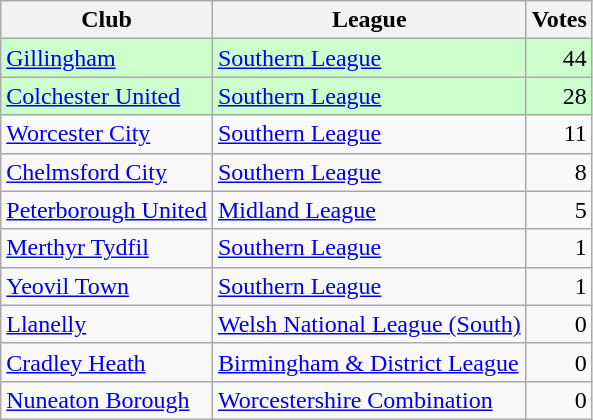<table class=wikitable style=text-align:left>
<tr>
<th>Club</th>
<th>League</th>
<th>Votes</th>
</tr>
<tr bgcolor=ccffcc>
<td><a href='#'>Gillingham</a></td>
<td><a href='#'>Southern League</a></td>
<td align=right>44</td>
</tr>
<tr bgcolor=ccffcc>
<td><a href='#'>Colchester United</a></td>
<td><a href='#'>Southern League</a></td>
<td align=right>28</td>
</tr>
<tr>
<td><a href='#'>Worcester City</a></td>
<td><a href='#'>Southern League</a></td>
<td align=right>11</td>
</tr>
<tr>
<td><a href='#'>Chelmsford City</a></td>
<td><a href='#'>Southern League</a></td>
<td align=right>8</td>
</tr>
<tr>
<td><a href='#'>Peterborough United</a></td>
<td><a href='#'>Midland League</a></td>
<td align=right>5</td>
</tr>
<tr>
<td><a href='#'>Merthyr Tydfil</a></td>
<td><a href='#'>Southern League</a></td>
<td align=right>1</td>
</tr>
<tr>
<td><a href='#'>Yeovil Town</a></td>
<td><a href='#'>Southern League</a></td>
<td align=right>1</td>
</tr>
<tr>
<td><a href='#'>Llanelly</a></td>
<td><a href='#'>Welsh National League (South)</a></td>
<td align=right>0</td>
</tr>
<tr>
<td><a href='#'>Cradley Heath</a></td>
<td><a href='#'>Birmingham & District League</a></td>
<td align=right>0</td>
</tr>
<tr>
<td><a href='#'>Nuneaton Borough</a></td>
<td><a href='#'>Worcestershire Combination</a></td>
<td align=right>0</td>
</tr>
</table>
